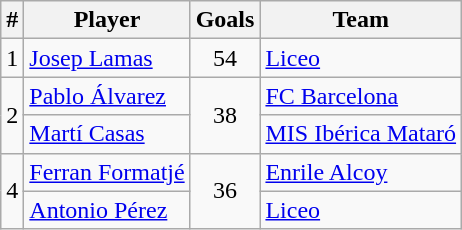<table class="wikitable">
<tr>
<th>#</th>
<th>Player</th>
<th>Goals</th>
<th>Team</th>
</tr>
<tr>
<td>1</td>
<td> <a href='#'>Josep Lamas</a></td>
<td style="text-align:center;">54</td>
<td><a href='#'>Liceo</a></td>
</tr>
<tr>
<td rowspan=2>2</td>
<td> <a href='#'>Pablo Álvarez</a></td>
<td rowspan=2 style="text-align:center;">38</td>
<td><a href='#'>FC Barcelona</a></td>
</tr>
<tr>
<td> <a href='#'>Martí Casas</a></td>
<td><a href='#'>MIS Ibérica Mataró</a></td>
</tr>
<tr>
<td rowspan=2>4</td>
<td> <a href='#'>Ferran Formatjé</a></td>
<td rowspan=2 style="text-align:center;">36</td>
<td><a href='#'>Enrile Alcoy</a></td>
</tr>
<tr>
<td> <a href='#'>Antonio Pérez</a></td>
<td><a href='#'>Liceo</a></td>
</tr>
</table>
